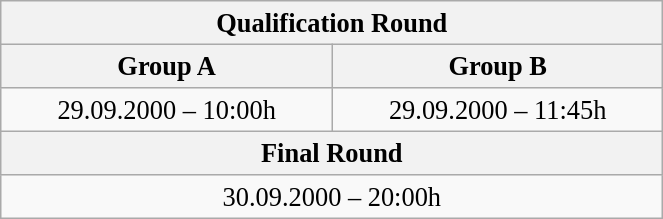<table class="wikitable" style=" text-align:center; font-size:110%;" width="35%">
<tr>
<th colspan="2">Qualification Round</th>
</tr>
<tr>
<th>Group A</th>
<th>Group B</th>
</tr>
<tr>
<td>29.09.2000 – 10:00h</td>
<td>29.09.2000 – 11:45h</td>
</tr>
<tr>
<th colspan="2">Final Round</th>
</tr>
<tr>
<td colspan="2">30.09.2000 – 20:00h</td>
</tr>
</table>
